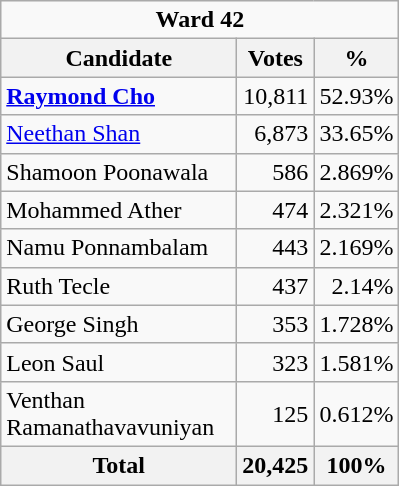<table class="wikitable">
<tr>
<td Colspan="3" align="center"><strong>Ward 42</strong></td>
</tr>
<tr>
<th bgcolor="#DDDDFF" width="150px">Candidate</th>
<th bgcolor="#DDDDFF">Votes</th>
<th bgcolor="#DDDDFF">%</th>
</tr>
<tr>
<td><strong><a href='#'>Raymond Cho</a></strong></td>
<td align=right>10,811</td>
<td align=right>52.93%</td>
</tr>
<tr>
<td><a href='#'>Neethan Shan</a></td>
<td align=right>6,873</td>
<td align=right>33.65%</td>
</tr>
<tr>
<td>Shamoon Poonawala</td>
<td align=right>586</td>
<td align=right>2.869%</td>
</tr>
<tr>
<td>Mohammed Ather</td>
<td align=right>474</td>
<td align=right>2.321%</td>
</tr>
<tr>
<td>Namu Ponnambalam</td>
<td align=right>443</td>
<td align=right>2.169%</td>
</tr>
<tr>
<td>Ruth Tecle</td>
<td align=right>437</td>
<td align=right>2.14%</td>
</tr>
<tr>
<td>George Singh</td>
<td align=right>353</td>
<td align=right>1.728%</td>
</tr>
<tr>
<td>Leon Saul</td>
<td align=right>323</td>
<td align=right>1.581%</td>
</tr>
<tr>
<td>Venthan Ramanathavavuniyan</td>
<td align=right>125</td>
<td align=right>0.612%</td>
</tr>
<tr>
<th>Total</th>
<th align=right>20,425</th>
<th align=right>100%</th>
</tr>
</table>
